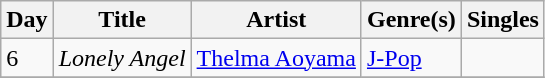<table class="wikitable sortable" style="text-align: left;">
<tr>
<th>Day</th>
<th>Title</th>
<th>Artist</th>
<th>Genre(s)</th>
<th>Singles</th>
</tr>
<tr>
<td>6</td>
<td><em>Lonely Angel</em></td>
<td><a href='#'>Thelma Aoyama</a></td>
<td><a href='#'>J-Pop</a></td>
<td></td>
</tr>
<tr>
</tr>
</table>
